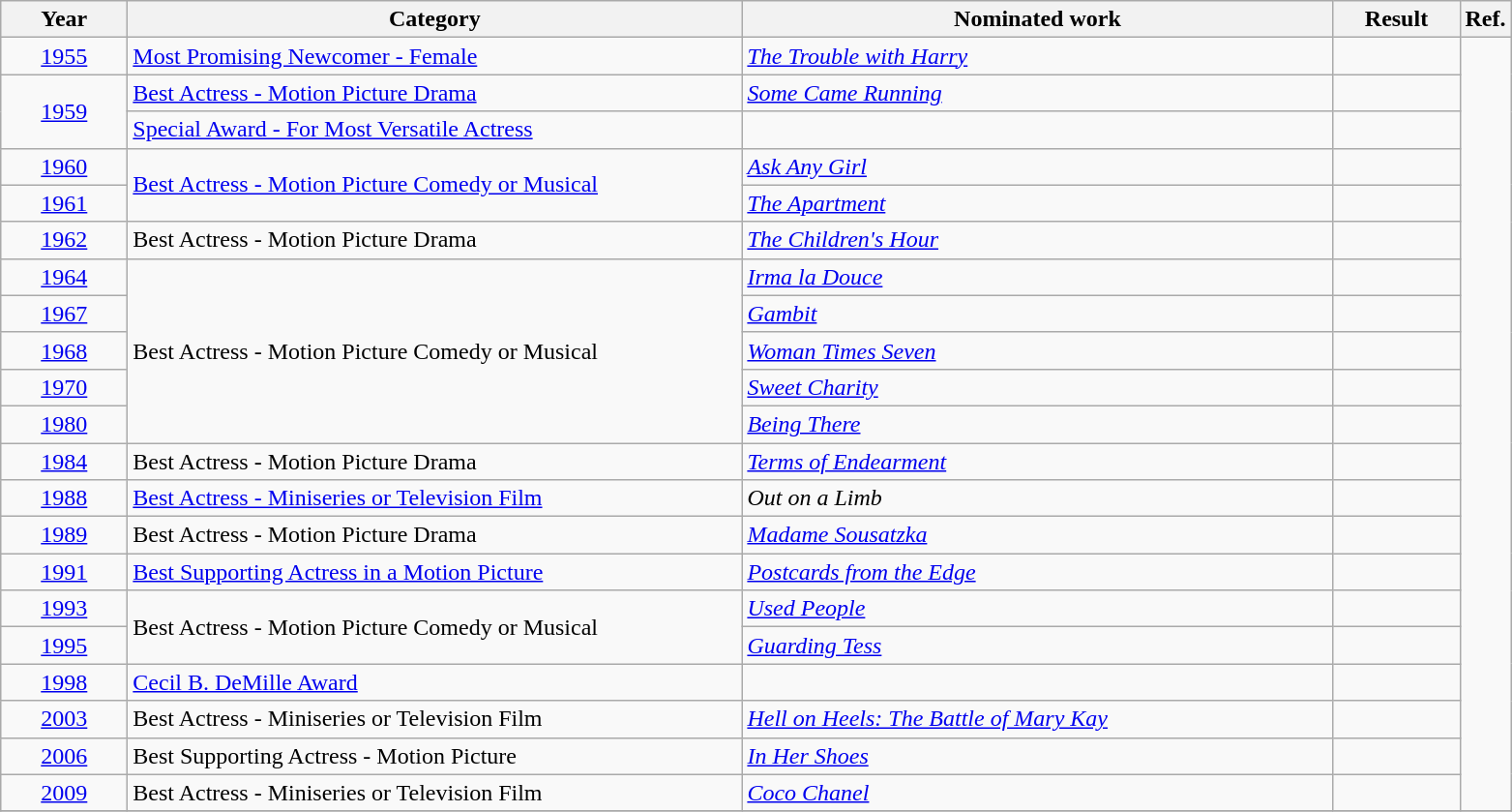<table class=wikitable>
<tr>
<th scope="col" style="width:5em;">Year</th>
<th scope="col" style="width:26em;">Category</th>
<th scope="col" style="width:25em;">Nominated work</th>
<th scope="col" style="width:5em;">Result</th>
<th>Ref.</th>
</tr>
<tr>
<td style="text-align:center;"><a href='#'>1955</a></td>
<td><a href='#'>Most Promising Newcomer - Female</a></td>
<td><em><a href='#'>The Trouble with Harry</a></em></td>
<td></td>
<td rowspan=21></td>
</tr>
<tr>
<td style="text-align:center;", rowspan=2><a href='#'>1959</a></td>
<td><a href='#'>Best Actress - Motion Picture Drama</a></td>
<td><em><a href='#'>Some Came Running</a></em></td>
<td></td>
</tr>
<tr>
<td><a href='#'>Special Award - For Most Versatile Actress</a></td>
<td></td>
<td></td>
</tr>
<tr>
<td style="text-align:center;"><a href='#'>1960</a></td>
<td rowspan=2><a href='#'>Best Actress - Motion Picture Comedy or Musical</a></td>
<td><em><a href='#'>Ask Any Girl</a></em></td>
<td></td>
</tr>
<tr>
<td style="text-align:center;"><a href='#'>1961</a></td>
<td><em><a href='#'>The Apartment</a></em></td>
<td></td>
</tr>
<tr>
<td style="text-align:center;"><a href='#'>1962</a></td>
<td>Best Actress - Motion Picture Drama</td>
<td><em><a href='#'>The Children's Hour</a></em></td>
<td></td>
</tr>
<tr>
<td style="text-align:center;"><a href='#'>1964</a></td>
<td rowspan=5>Best Actress - Motion Picture Comedy or Musical</td>
<td><em><a href='#'>Irma la Douce</a></em></td>
<td></td>
</tr>
<tr>
<td style="text-align:center;"><a href='#'>1967</a></td>
<td><em><a href='#'>Gambit</a></em></td>
<td></td>
</tr>
<tr>
<td style="text-align:center;"><a href='#'>1968</a></td>
<td><em><a href='#'>Woman Times Seven</a></em></td>
<td></td>
</tr>
<tr>
<td style="text-align:center;"><a href='#'>1970</a></td>
<td><em><a href='#'>Sweet Charity</a></em></td>
<td></td>
</tr>
<tr>
<td style="text-align:center;"><a href='#'>1980</a></td>
<td><em><a href='#'>Being There</a></em></td>
<td></td>
</tr>
<tr>
<td style="text-align:center;"><a href='#'>1984</a></td>
<td>Best Actress - Motion Picture Drama</td>
<td><em><a href='#'>Terms of Endearment</a></em></td>
<td></td>
</tr>
<tr>
<td style="text-align:center;"><a href='#'>1988</a></td>
<td><a href='#'>Best Actress - Miniseries or Television Film</a></td>
<td><em>Out on a Limb</em></td>
<td></td>
</tr>
<tr>
<td style="text-align:center;"><a href='#'>1989</a></td>
<td>Best Actress - Motion Picture Drama</td>
<td><em><a href='#'>Madame Sousatzka</a></em></td>
<td></td>
</tr>
<tr>
<td style="text-align:center;"><a href='#'>1991</a></td>
<td><a href='#'>Best Supporting Actress in a Motion Picture</a></td>
<td><em><a href='#'>Postcards from the Edge</a></em></td>
<td></td>
</tr>
<tr>
<td style="text-align:center;"><a href='#'>1993</a></td>
<td rowspan=2>Best Actress - Motion Picture Comedy or Musical</td>
<td><em><a href='#'>Used People</a></em></td>
<td></td>
</tr>
<tr>
<td style="text-align:center;"><a href='#'>1995</a></td>
<td><em><a href='#'>Guarding Tess</a></em></td>
<td></td>
</tr>
<tr>
<td style="text-align:center;"><a href='#'>1998</a></td>
<td><a href='#'>Cecil B. DeMille Award</a></td>
<td></td>
<td></td>
</tr>
<tr>
<td style="text-align:center;"><a href='#'>2003</a></td>
<td>Best Actress - Miniseries or Television Film</td>
<td><em><a href='#'>Hell on Heels: The Battle of Mary Kay</a></em></td>
<td></td>
</tr>
<tr>
<td style="text-align:center;"><a href='#'>2006</a></td>
<td>Best Supporting Actress - Motion Picture</td>
<td><em><a href='#'>In Her Shoes</a></em></td>
<td></td>
</tr>
<tr>
<td style="text-align:center;"><a href='#'>2009</a></td>
<td>Best Actress - Miniseries or Television Film</td>
<td><em><a href='#'>Coco Chanel</a></em></td>
<td></td>
</tr>
<tr>
</tr>
</table>
